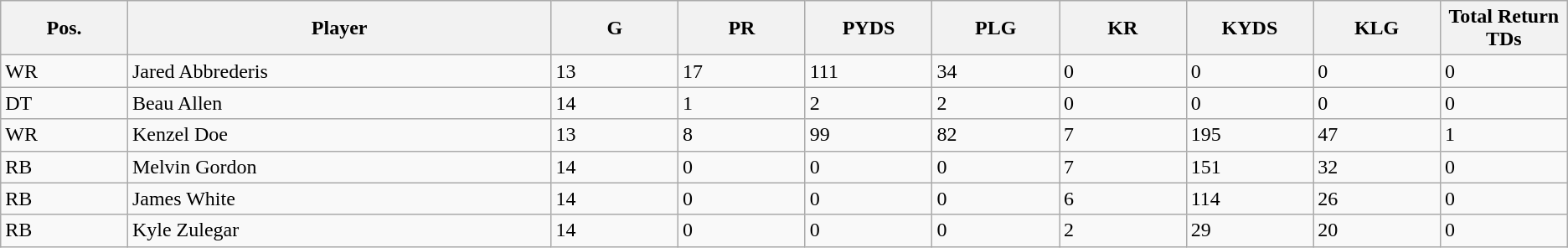<table class="wikitable sortable">
<tr>
<th bgcolor="#DDDDFF" width="6%">Pos.</th>
<th bgcolor="#DDDDFF" width="20%">Player</th>
<th bgcolor="#DDDDFF" width="6%">G</th>
<th bgcolor="#DDDDFF" width="6%">PR</th>
<th bgcolor="#DDDDFF" width="6%">PYDS</th>
<th bgcolor="#DDDDFF" width="6%">PLG</th>
<th bgcolor="#DDDDFF" width="6%">KR</th>
<th bgcolor="#DDDDFF" width="6%">KYDS</th>
<th bgcolor="#DDDDFF" width="6%">KLG</th>
<th bgcolor="#DDDDFF" width="6%">Total Return TDs</th>
</tr>
<tr>
<td>WR</td>
<td>Jared Abbrederis</td>
<td>13</td>
<td>17</td>
<td>111</td>
<td>34</td>
<td>0</td>
<td>0</td>
<td>0</td>
<td>0</td>
</tr>
<tr>
<td>DT</td>
<td>Beau Allen</td>
<td>14</td>
<td>1</td>
<td>2</td>
<td>2</td>
<td>0</td>
<td>0</td>
<td>0</td>
<td>0</td>
</tr>
<tr>
<td>WR</td>
<td>Kenzel Doe</td>
<td>13</td>
<td>8</td>
<td>99</td>
<td>82</td>
<td>7</td>
<td>195</td>
<td>47</td>
<td>1</td>
</tr>
<tr>
<td>RB</td>
<td>Melvin Gordon</td>
<td>14</td>
<td>0</td>
<td>0</td>
<td>0</td>
<td>7</td>
<td>151</td>
<td>32</td>
<td>0</td>
</tr>
<tr>
<td>RB</td>
<td>James White</td>
<td>14</td>
<td>0</td>
<td>0</td>
<td>0</td>
<td>6</td>
<td>114</td>
<td>26</td>
<td>0</td>
</tr>
<tr>
<td>RB</td>
<td>Kyle Zulegar</td>
<td>14</td>
<td>0</td>
<td>0</td>
<td>0</td>
<td>2</td>
<td>29</td>
<td>20</td>
<td>0</td>
</tr>
</table>
